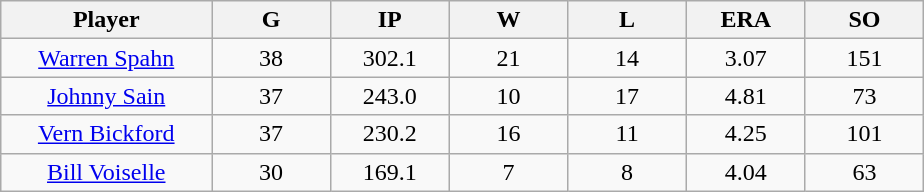<table class="wikitable sortable">
<tr>
<th bgcolor="#DDDDFF" width="16%">Player</th>
<th bgcolor="#DDDDFF" width="9%">G</th>
<th bgcolor="#DDDDFF" width="9%">IP</th>
<th bgcolor="#DDDDFF" width="9%">W</th>
<th bgcolor="#DDDDFF" width="9%">L</th>
<th bgcolor="#DDDDFF" width="9%">ERA</th>
<th bgcolor="#DDDDFF" width="9%">SO</th>
</tr>
<tr align="center">
<td><a href='#'>Warren Spahn</a></td>
<td>38</td>
<td>302.1</td>
<td>21</td>
<td>14</td>
<td>3.07</td>
<td>151</td>
</tr>
<tr align="center">
<td><a href='#'>Johnny Sain</a></td>
<td>37</td>
<td>243.0</td>
<td>10</td>
<td>17</td>
<td>4.81</td>
<td>73</td>
</tr>
<tr align="center">
<td><a href='#'>Vern Bickford</a></td>
<td>37</td>
<td>230.2</td>
<td>16</td>
<td>11</td>
<td>4.25</td>
<td>101</td>
</tr>
<tr align="center">
<td><a href='#'>Bill Voiselle</a></td>
<td>30</td>
<td>169.1</td>
<td>7</td>
<td>8</td>
<td>4.04</td>
<td>63</td>
</tr>
</table>
